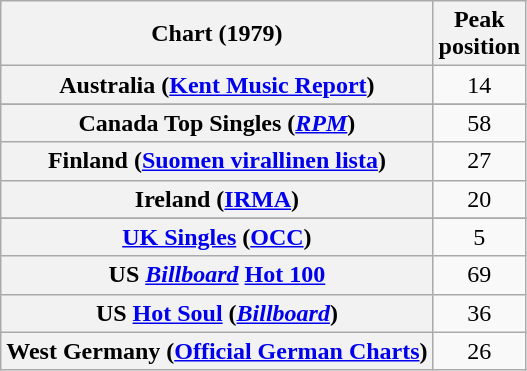<table class="wikitable sortable plainrowheaders">
<tr>
<th>Chart (1979)</th>
<th>Peak<br>position</th>
</tr>
<tr>
<th scope="row">Australia (<a href='#'>Kent Music Report</a>)</th>
<td style="text-align:center;">14</td>
</tr>
<tr>
</tr>
<tr>
<th scope="row">Canada Top Singles (<em><a href='#'>RPM</a></em>)</th>
<td style="text-align:center;">58</td>
</tr>
<tr>
<th scope="row">Finland (<a href='#'>Suomen virallinen lista</a>)</th>
<td style="text-align:center;">27</td>
</tr>
<tr>
<th scope="row">Ireland (<a href='#'>IRMA</a>)</th>
<td style="text-align:center;">20</td>
</tr>
<tr>
</tr>
<tr>
</tr>
<tr>
<th scope="row"><a href='#'>UK Singles</a> (<a href='#'>OCC</a>)</th>
<td style="text-align:center;">5</td>
</tr>
<tr>
<th scope="row">US <em><a href='#'>Billboard</a></em> <a href='#'>Hot 100</a></th>
<td style="text-align:center;">69</td>
</tr>
<tr>
<th scope="row">US <a href='#'>Hot Soul</a> (<em><a href='#'>Billboard</a></em>)</th>
<td style="text-align:center;">36</td>
</tr>
<tr>
<th scope="row">West Germany (<a href='#'>Official German Charts</a>)</th>
<td style="text-align:center;">26</td>
</tr>
</table>
